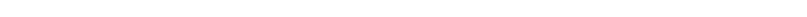<table style="width:66%; text-align:center;">
<tr style="color:white;">
<td style="background:"><strong>5</strong></td>
<td style="background:"><strong>2</strong></td>
<td style="background:"><strong>17</strong></td>
</tr>
</table>
